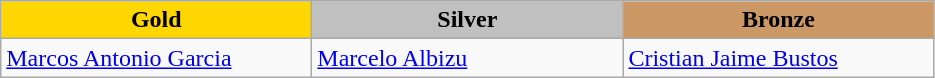<table class="wikitable" style="text-align:left">
<tr align="center">
<td width=200 bgcolor=gold><strong>Gold</strong></td>
<td width=200 bgcolor=silver><strong>Silver</strong></td>
<td width=200 bgcolor=CC9966><strong>Bronze</strong></td>
</tr>
<tr>
<td><a href='#'>Marcos Antonio Garcia</a><br><em></em></td>
<td><a href='#'>Marcelo Albizu</a><br><em></em></td>
<td><a href='#'>Cristian Jaime Bustos</a><br><em></em></td>
</tr>
</table>
